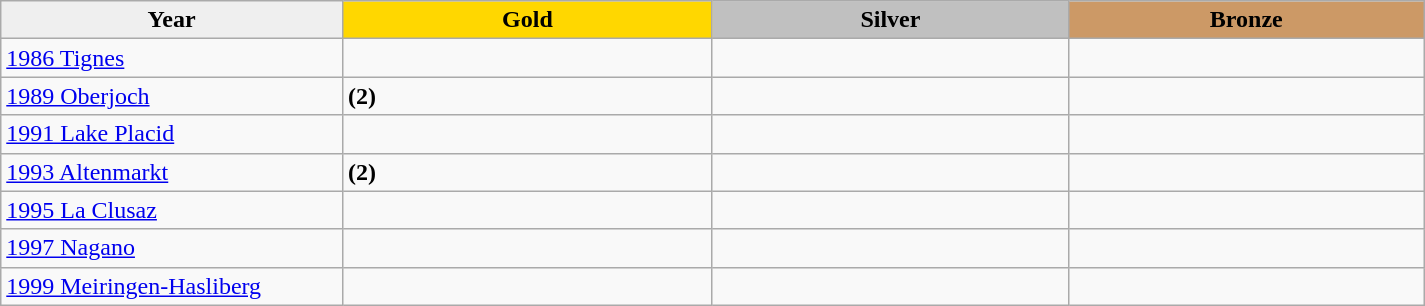<table class="wikitable sortable" style="width:950px;">
<tr>
<th style="width:24%; background:#efefef;">Year</th>
<th style="width:26%; background:gold">Gold</th>
<th style="width:25%; background:silver">Silver</th>
<th style="width:25%; background:#CC9966">Bronze</th>
</tr>
<tr>
<td><a href='#'>1986 Tignes</a></td>
<td></td>
<td></td>
<td></td>
</tr>
<tr>
<td><a href='#'>1989 Oberjoch</a></td>
<td> <strong>(2)</strong></td>
<td></td>
<td></td>
</tr>
<tr>
<td><a href='#'>1991 Lake Placid</a></td>
<td></td>
<td></td>
<td></td>
</tr>
<tr>
<td><a href='#'>1993 Altenmarkt</a></td>
<td> <strong>(2)</strong></td>
<td></td>
<td></td>
</tr>
<tr>
<td><a href='#'>1995 La Clusaz</a></td>
<td></td>
<td></td>
<td></td>
</tr>
<tr>
<td><a href='#'>1997 Nagano</a></td>
<td></td>
<td></td>
<td></td>
</tr>
<tr>
<td><a href='#'>1999 Meiringen-Hasliberg</a></td>
<td></td>
<td></td>
<td></td>
</tr>
</table>
